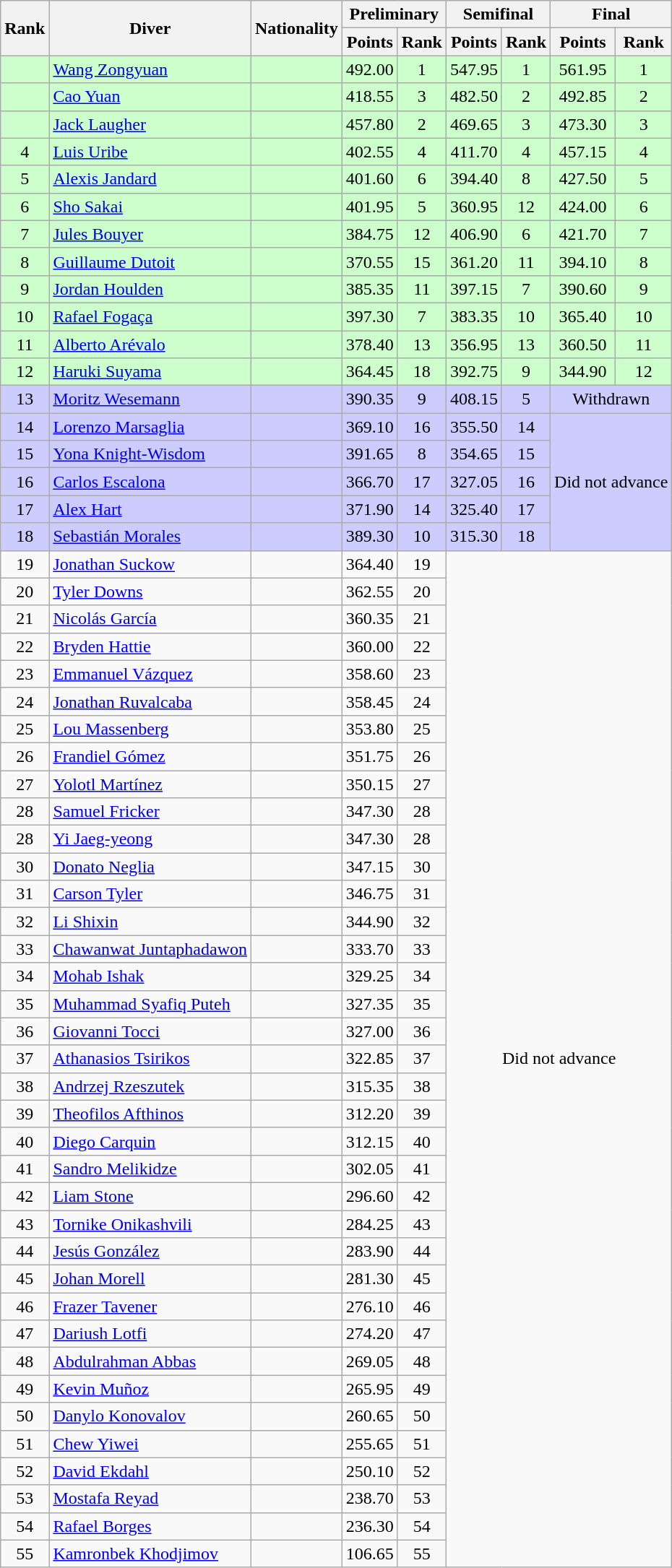<table class="wikitable sortable" style="text-align:center">
<tr>
<th rowspan=2>Rank</th>
<th rowspan=2>Diver</th>
<th rowspan=2>Nationality</th>
<th colspan=2>Preliminary</th>
<th colspan=2>Semifinal</th>
<th colspan=2>Final</th>
</tr>
<tr>
<th>Points</th>
<th>Rank</th>
<th>Points</th>
<th>Rank</th>
<th>Points</th>
<th>Rank</th>
</tr>
<tr bgcolor=ccffcc>
<td></td>
<td align="left"><a href='#'>Wang Zongyuan</a></td>
<td align=left></td>
<td>492.00</td>
<td>1</td>
<td>547.95</td>
<td>1</td>
<td>561.95</td>
<td>1</td>
</tr>
<tr bgcolor=ccffcc>
<td></td>
<td align="left"><a href='#'>Cao Yuan</a></td>
<td align=left></td>
<td>418.55</td>
<td>3</td>
<td>482.50</td>
<td>2</td>
<td>492.85</td>
<td>2</td>
</tr>
<tr bgcolor=ccffcc>
<td></td>
<td align="left"><a href='#'>Jack Laugher</a></td>
<td align=left></td>
<td>457.80</td>
<td>2</td>
<td>469.65</td>
<td>3</td>
<td>473.30</td>
<td>3</td>
</tr>
<tr bgcolor=ccffcc>
<td>4</td>
<td align="left"><a href='#'>Luis Uribe</a></td>
<td align=left></td>
<td>402.55</td>
<td>4</td>
<td>411.70</td>
<td>4</td>
<td>457.15</td>
<td>4</td>
</tr>
<tr bgcolor=ccffcc>
<td>5</td>
<td align="left"><a href='#'>Alexis Jandard</a></td>
<td align=left></td>
<td>401.60</td>
<td>6</td>
<td>394.40</td>
<td>8</td>
<td>427.50</td>
<td>5</td>
</tr>
<tr bgcolor=ccffcc>
<td>6</td>
<td align="left"><a href='#'>Sho Sakai</a></td>
<td align=left></td>
<td>401.95</td>
<td>5</td>
<td>360.95</td>
<td>12</td>
<td>424.00</td>
<td>6</td>
</tr>
<tr bgcolor=ccffcc>
<td>7</td>
<td align="left"><a href='#'>Jules Bouyer</a></td>
<td align=left></td>
<td>384.75</td>
<td>12</td>
<td>406.90</td>
<td>6</td>
<td>421.70</td>
<td>7</td>
</tr>
<tr bgcolor=ccffcc>
<td>8</td>
<td align="left"><a href='#'>Guillaume Dutoit</a></td>
<td align=left></td>
<td>370.55</td>
<td>15</td>
<td>361.20</td>
<td>11</td>
<td>394.10</td>
<td>8</td>
</tr>
<tr bgcolor=ccffcc>
<td>9</td>
<td align="left"><a href='#'>Jordan Houlden</a></td>
<td align=left></td>
<td>385.35</td>
<td>11</td>
<td>397.15</td>
<td>7</td>
<td>390.60</td>
<td>9</td>
</tr>
<tr bgcolor=ccffcc>
<td>10</td>
<td align="left"><a href='#'>Rafael Fogaça</a></td>
<td align=left></td>
<td>397.30</td>
<td>7</td>
<td>383.35</td>
<td>10</td>
<td>365.40</td>
<td>10</td>
</tr>
<tr bgcolor=ccffcc>
<td>11</td>
<td align="left"><a href='#'>Alberto Arévalo</a></td>
<td align=left></td>
<td>378.40</td>
<td>13</td>
<td>356.95</td>
<td>13</td>
<td>360.50</td>
<td>11</td>
</tr>
<tr bgcolor=ccffcc>
<td>12</td>
<td align="left"><a href='#'>Haruki Suyama</a></td>
<td align=left></td>
<td>364.45</td>
<td>18</td>
<td>392.75</td>
<td>9</td>
<td>344.90</td>
<td>12</td>
</tr>
<tr bgcolor=ccccff>
<td>13</td>
<td align=left><a href='#'>Moritz Wesemann</a></td>
<td align=left></td>
<td>390.35</td>
<td>9</td>
<td>408.15</td>
<td>5</td>
<td colspan=2>Withdrawn</td>
</tr>
<tr bgcolor=ccccff>
<td>14</td>
<td align=left><a href='#'>Lorenzo Marsaglia</a></td>
<td align=left></td>
<td>369.10</td>
<td>16</td>
<td>355.50</td>
<td>14</td>
<td colspan=2 rowspan=5>Did not advance</td>
</tr>
<tr bgcolor=ccccff>
<td>15</td>
<td align=left><a href='#'>Yona Knight-Wisdom</a></td>
<td align=left></td>
<td>391.65</td>
<td>8</td>
<td>354.65</td>
<td>15</td>
</tr>
<tr bgcolor=ccccff>
<td>16</td>
<td align=left><a href='#'>Carlos Escalona</a></td>
<td align=left></td>
<td>366.70</td>
<td>17</td>
<td>327.05</td>
<td>16</td>
</tr>
<tr bgcolor=ccccff>
<td>17</td>
<td align=left><a href='#'>Alex Hart</a></td>
<td align=left></td>
<td>371.90</td>
<td>14</td>
<td>325.40</td>
<td>17</td>
</tr>
<tr bgcolor=ccccff>
<td>18</td>
<td align=left><a href='#'>Sebastián Morales</a></td>
<td align=left></td>
<td>389.30</td>
<td>10</td>
<td>315.30</td>
<td>18</td>
</tr>
<tr>
<td>19</td>
<td align=left><a href='#'>Jonathan Suckow</a></td>
<td align=left></td>
<td>364.40</td>
<td>19</td>
<td colspan=4 rowspan=37>Did not advance</td>
</tr>
<tr>
<td>20</td>
<td align=left><a href='#'>Tyler Downs</a></td>
<td align=left></td>
<td>362.55</td>
<td>20</td>
</tr>
<tr>
<td>21</td>
<td align=left><a href='#'>Nicolás García</a></td>
<td align=left></td>
<td>360.35</td>
<td>21</td>
</tr>
<tr>
<td>22</td>
<td align=left><a href='#'>Bryden Hattie</a></td>
<td align=left></td>
<td>360.00</td>
<td>22</td>
</tr>
<tr>
<td>23</td>
<td align=left><a href='#'>Emmanuel Vázquez</a></td>
<td align=left></td>
<td>358.60</td>
<td>23</td>
</tr>
<tr>
<td>24</td>
<td align=left><a href='#'>Jonathan Ruvalcaba</a></td>
<td align=left></td>
<td>358.45</td>
<td>24</td>
</tr>
<tr>
<td>25</td>
<td align=left><a href='#'>Lou Massenberg</a></td>
<td align=left></td>
<td>353.80</td>
<td>25</td>
</tr>
<tr>
<td>26</td>
<td align=left><a href='#'>Frandiel Gómez</a></td>
<td align=left></td>
<td>351.75</td>
<td>26</td>
</tr>
<tr>
<td>27</td>
<td align=left><a href='#'>Yolotl Martínez</a></td>
<td align=left></td>
<td>350.15</td>
<td>27</td>
</tr>
<tr>
<td>28</td>
<td align=left><a href='#'>Samuel Fricker</a></td>
<td align=left></td>
<td>347.30</td>
<td>28</td>
</tr>
<tr>
<td>28</td>
<td align=left><a href='#'>Yi Jaeg-yeong</a></td>
<td align=left></td>
<td>347.30</td>
<td>28</td>
</tr>
<tr>
<td>30</td>
<td align=left><a href='#'>Donato Neglia</a></td>
<td align=left></td>
<td>347.15</td>
<td>30</td>
</tr>
<tr>
<td>31</td>
<td align=left><a href='#'>Carson Tyler</a></td>
<td align=left></td>
<td>346.75</td>
<td>31</td>
</tr>
<tr>
<td>32</td>
<td align=left><a href='#'>Li Shixin</a></td>
<td align=left></td>
<td>344.90</td>
<td>32</td>
</tr>
<tr>
<td>33</td>
<td align=left><a href='#'>Chawanwat Juntaphadawon</a></td>
<td align=left></td>
<td>333.70</td>
<td>33</td>
</tr>
<tr>
<td>34</td>
<td align=left><a href='#'>Mohab Ishak</a></td>
<td align=left></td>
<td>329.25</td>
<td>34</td>
</tr>
<tr>
<td>35</td>
<td align=left><a href='#'>Muhammad Syafiq Puteh</a></td>
<td align=left></td>
<td>327.35</td>
<td>35</td>
</tr>
<tr>
<td>36</td>
<td align=left><a href='#'>Giovanni Tocci</a></td>
<td align=left></td>
<td>327.00</td>
<td>36</td>
</tr>
<tr>
<td>37</td>
<td align=left><a href='#'>Athanasios Tsirikos</a></td>
<td align=left></td>
<td>322.85</td>
<td>37</td>
</tr>
<tr>
<td>38</td>
<td align=left><a href='#'>Andrzej Rzeszutek</a></td>
<td align=left></td>
<td>315.35</td>
<td>38</td>
</tr>
<tr>
<td>39</td>
<td align=left><a href='#'>Theofilos Afthinos</a></td>
<td align=left></td>
<td>312.20</td>
<td>39</td>
</tr>
<tr>
<td>40</td>
<td align=left><a href='#'>Diego Carquin</a></td>
<td align=left></td>
<td>312.15</td>
<td>40</td>
</tr>
<tr>
<td>41</td>
<td align=left><a href='#'>Sandro Melikidze</a></td>
<td align=left></td>
<td>302.05</td>
<td>41</td>
</tr>
<tr>
<td>42</td>
<td align=left><a href='#'>Liam Stone</a></td>
<td align=left></td>
<td>296.60</td>
<td>42</td>
</tr>
<tr>
<td>43</td>
<td align=left><a href='#'>Tornike Onikashvili</a></td>
<td align=left></td>
<td>284.25</td>
<td>43</td>
</tr>
<tr>
<td>44</td>
<td align=left><a href='#'>Jesús González</a></td>
<td align=left></td>
<td>283.90</td>
<td>44</td>
</tr>
<tr>
<td>45</td>
<td align=left><a href='#'>Johan Morell</a></td>
<td align=left></td>
<td>281.30</td>
<td>45</td>
</tr>
<tr>
<td>46</td>
<td align=left><a href='#'>Frazer Tavener</a></td>
<td align=left></td>
<td>276.10</td>
<td>46</td>
</tr>
<tr>
<td>47</td>
<td align=left><a href='#'>Dariush Lotfi</a></td>
<td align=left></td>
<td>274.20</td>
<td>47</td>
</tr>
<tr>
<td>48</td>
<td align=left><a href='#'>Abdulrahman Abbas</a></td>
<td align=left></td>
<td>269.05</td>
<td>48</td>
</tr>
<tr>
<td>49</td>
<td align=left><a href='#'>Kevin Muñoz</a></td>
<td align=left></td>
<td>265.95</td>
<td>49</td>
</tr>
<tr>
<td>50</td>
<td align=left><a href='#'>Danylo Konovalov</a></td>
<td align=left></td>
<td>260.65</td>
<td>50</td>
</tr>
<tr>
<td>51</td>
<td align=left><a href='#'>Chew Yiwei</a></td>
<td align=left></td>
<td>255.65</td>
<td>51</td>
</tr>
<tr>
<td>52</td>
<td align=left><a href='#'>David Ekdahl</a></td>
<td align=left></td>
<td>250.10</td>
<td>52</td>
</tr>
<tr>
<td>53</td>
<td align=left><a href='#'>Mostafa Reyad</a></td>
<td align=left></td>
<td>238.70</td>
<td>53</td>
</tr>
<tr>
<td>54</td>
<td align=left><a href='#'>Rafael Borges</a></td>
<td align=left></td>
<td>236.30</td>
<td>54</td>
</tr>
<tr>
<td>55</td>
<td align=left><a href='#'>Kamronbek Khodjimov</a></td>
<td align=left></td>
<td>106.65</td>
<td>55</td>
</tr>
</table>
